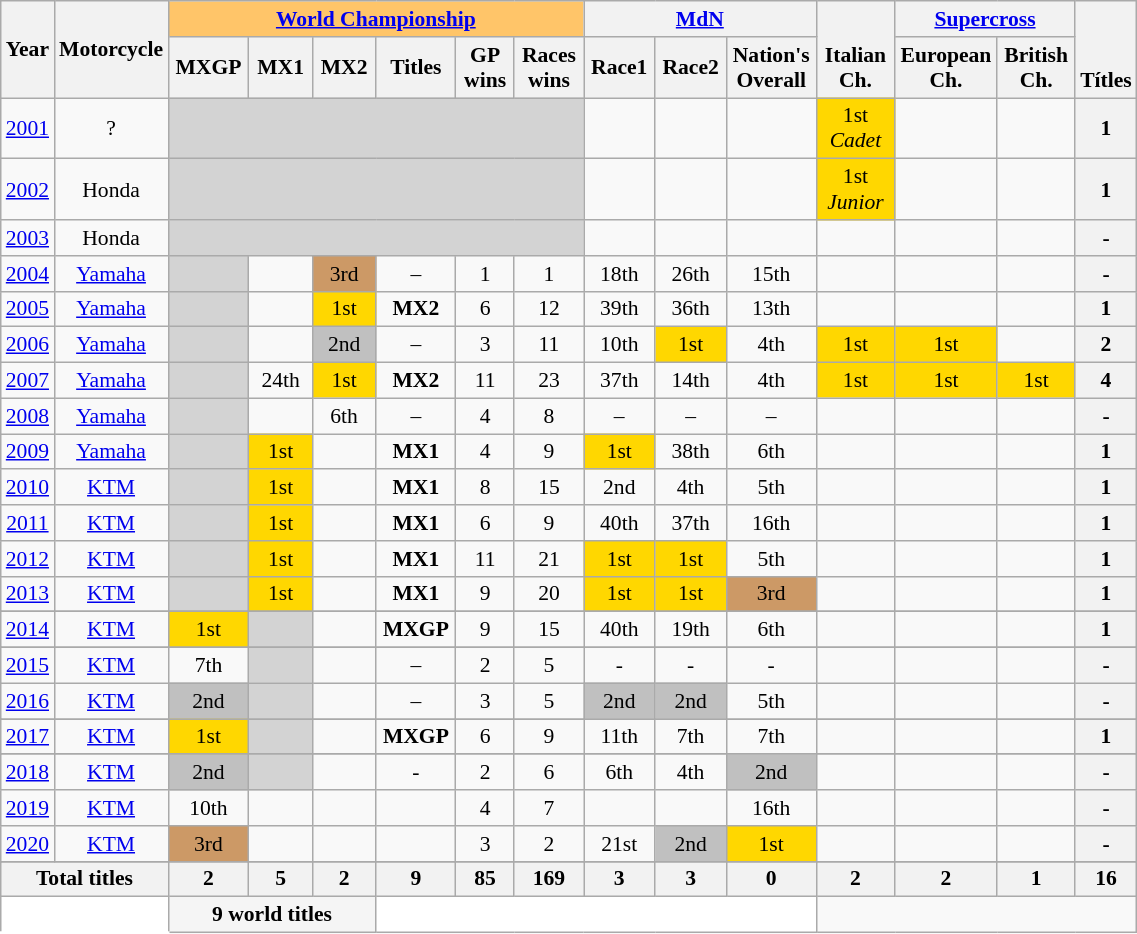<table class="wikitable" width=60% style="font-size:90%; text-align:center;">
<tr>
<th rowspan=2 valign=middle>Year</th>
<th rowspan=2 valign=middle>Motorcycle</th>
<th style="background-color:#FFC569" colspan=6><a href='#'>World Championship</a></th>
<th colspan=3><a href='#'>MdN</a></th>
<th width=90 rowspan=2 valign=bottom>Italian Ch.</th>
<th colspan=2><a href='#'>Supercross</a></th>
<th rowspan=2 valign=bottom>Títles</th>
</tr>
<tr>
<th width=75>MXGP</th>
<th width=75>MX1</th>
<th width=75>MX2</th>
<th width=70>Titles</th>
<th width=70>GP wins</th>
<th width=70>Races wins</th>
<th width=70>Race1</th>
<th width=70>Race2</th>
<th width=70>Nation's Overall</th>
<th width=70>European Ch.</th>
<th width=70>British Ch.</th>
</tr>
<tr>
<td><a href='#'>2001</a></td>
<td>?</td>
<td style="background:lightgrey;" colspan=6></td>
<td></td>
<td></td>
<td></td>
<td style="background:gold;">1st <em>Cadet</em></td>
<td></td>
<td></td>
<th>1</th>
</tr>
<tr>
<td><a href='#'>2002</a></td>
<td>Honda</td>
<td style="background:lightgrey;" colspan=6></td>
<td></td>
<td></td>
<td></td>
<td style="background:gold;">1st <em>Junior</em></td>
<td></td>
<td></td>
<th>1</th>
</tr>
<tr>
<td><a href='#'>2003</a></td>
<td>Honda</td>
<td style="background:lightgrey;" colspan=6></td>
<td></td>
<td></td>
<td></td>
<td></td>
<td></td>
<td></td>
<th>-</th>
</tr>
<tr>
<td><a href='#'>2004</a></td>
<td><a href='#'>Yamaha</a></td>
<td style="background:lightgrey;"></td>
<td></td>
<td style="background:#cc9966;">3rd</td>
<td>–</td>
<td>1</td>
<td>1</td>
<td>18th</td>
<td>26th</td>
<td>15th</td>
<td></td>
<td></td>
<td></td>
<th>-</th>
</tr>
<tr>
<td><a href='#'>2005</a></td>
<td><a href='#'>Yamaha</a></td>
<td style="background:lightgrey;"></td>
<td></td>
<td style="background:gold;">1st</td>
<td><strong>MX2</strong></td>
<td>6</td>
<td>12</td>
<td>39th</td>
<td>36th</td>
<td>13th</td>
<td></td>
<td></td>
<td></td>
<th>1</th>
</tr>
<tr>
<td><a href='#'>2006</a></td>
<td><a href='#'>Yamaha</a></td>
<td style="background:lightgrey;"></td>
<td></td>
<td style="background:silver;">2nd</td>
<td>–</td>
<td>3</td>
<td>11</td>
<td>10th</td>
<td style="background:gold;">1st</td>
<td>4th</td>
<td style="background:gold;">1st</td>
<td style="background:gold;">1st</td>
<td></td>
<th>2</th>
</tr>
<tr>
<td><a href='#'>2007</a></td>
<td><a href='#'>Yamaha</a></td>
<td style="background:lightgrey;"></td>
<td>24th</td>
<td style="background:gold;">1st</td>
<td><strong>MX2</strong></td>
<td>11</td>
<td>23</td>
<td>37th</td>
<td>14th</td>
<td>4th</td>
<td style="background:gold;">1st</td>
<td style="background:gold;">1st</td>
<td style="background:gold;">1st</td>
<th>4</th>
</tr>
<tr>
<td><a href='#'>2008</a></td>
<td><a href='#'>Yamaha</a></td>
<td style="background:lightgrey;"></td>
<td></td>
<td>6th</td>
<td>–</td>
<td>4</td>
<td>8</td>
<td>–</td>
<td>–</td>
<td>–</td>
<td></td>
<td></td>
<td></td>
<th>-</th>
</tr>
<tr>
<td><a href='#'>2009</a></td>
<td><a href='#'>Yamaha</a></td>
<td style="background:lightgrey;"></td>
<td style="background:gold;">1st</td>
<td></td>
<td><strong>MX1</strong></td>
<td>4</td>
<td>9</td>
<td style="background:gold;">1st</td>
<td>38th</td>
<td>6th</td>
<td></td>
<td></td>
<td></td>
<th>1</th>
</tr>
<tr>
<td><a href='#'>2010</a></td>
<td><a href='#'>KTM</a></td>
<td style="background:lightgrey;"></td>
<td style="background:gold;">1st</td>
<td></td>
<td><strong>MX1</strong></td>
<td>8</td>
<td>15</td>
<td>2nd</td>
<td>4th</td>
<td>5th</td>
<td></td>
<td></td>
<td></td>
<th>1</th>
</tr>
<tr>
<td><a href='#'>2011</a></td>
<td><a href='#'>KTM</a></td>
<td style="background:lightgrey;"></td>
<td style="background:gold;">1st</td>
<td></td>
<td><strong>MX1</strong></td>
<td>6</td>
<td>9</td>
<td>40th</td>
<td>37th</td>
<td>16th</td>
<td></td>
<td></td>
<td></td>
<th>1</th>
</tr>
<tr>
<td><a href='#'>2012</a></td>
<td><a href='#'>KTM</a></td>
<td style="background:lightgrey;"></td>
<td style="background:gold;">1st</td>
<td></td>
<td><strong>MX1</strong></td>
<td>11</td>
<td>21</td>
<td style="background:gold;">1st</td>
<td style="background:gold;">1st</td>
<td>5th</td>
<td></td>
<td></td>
<td></td>
<th>1</th>
</tr>
<tr>
<td><a href='#'>2013</a></td>
<td><a href='#'>KTM</a></td>
<td style="background:lightgrey;"></td>
<td style="background:gold;">1st</td>
<td></td>
<td><strong>MX1</strong></td>
<td>9</td>
<td>20</td>
<td style="background:gold;">1st</td>
<td style="background:gold;">1st</td>
<td style="background:#cc9966;">3rd</td>
<td></td>
<td></td>
<td></td>
<th>1</th>
</tr>
<tr>
</tr>
<tr>
<td><a href='#'>2014</a></td>
<td><a href='#'>KTM</a></td>
<td style="background:gold;">1st</td>
<td style="background:lightgrey;"></td>
<td></td>
<td><strong>MXGP</strong></td>
<td>9</td>
<td>15</td>
<td>40th</td>
<td>19th</td>
<td>6th</td>
<td></td>
<td></td>
<td></td>
<th>1</th>
</tr>
<tr>
</tr>
<tr>
<td><a href='#'>2015</a></td>
<td><a href='#'>KTM</a></td>
<td>7th</td>
<td style="background:lightgrey;"></td>
<td></td>
<td>–</td>
<td>2</td>
<td>5</td>
<td>-</td>
<td>-</td>
<td>-</td>
<td></td>
<td></td>
<td></td>
<th>-</th>
</tr>
<tr>
<td><a href='#'>2016</a></td>
<td><a href='#'>KTM</a></td>
<td style="background:silver;">2nd</td>
<td style="background:lightgrey;"></td>
<td></td>
<td>–</td>
<td>3</td>
<td>5</td>
<td style="background:silver;">2nd</td>
<td style="background:silver;">2nd</td>
<td>5th</td>
<td></td>
<td></td>
<td></td>
<th>-</th>
</tr>
<tr>
</tr>
<tr>
<td><a href='#'>2017</a></td>
<td><a href='#'>KTM</a></td>
<td bgcolor=gold>1st</td>
<td style="background:lightgrey;"></td>
<td></td>
<td><strong>MXGP</strong></td>
<td>6</td>
<td>9</td>
<td>11th</td>
<td>7th</td>
<td>7th</td>
<td></td>
<td></td>
<td></td>
<th>1</th>
</tr>
<tr>
</tr>
<tr>
<td><a href='#'>2018</a></td>
<td><a href='#'>KTM</a></td>
<td bgcolor=silver>2nd</td>
<td style="background:lightgrey;"></td>
<td></td>
<td>-</td>
<td>2</td>
<td>6</td>
<td>6th</td>
<td>4th</td>
<td style="background:silver;">2nd</td>
<td></td>
<td></td>
<td></td>
<th>-</th>
</tr>
<tr>
<td><a href='#'>2019</a></td>
<td><a href='#'>KTM</a></td>
<td>10th</td>
<td></td>
<td></td>
<td></td>
<td>4</td>
<td>7</td>
<td></td>
<td></td>
<td>16th</td>
<td></td>
<td></td>
<td></td>
<th>-</th>
</tr>
<tr>
<td><a href='#'>2020</a></td>
<td><a href='#'>KTM</a></td>
<td style="background:#cc9966;">3rd</td>
<td></td>
<td></td>
<td></td>
<td>3</td>
<td>2</td>
<td>21st</td>
<td style="background:silver;">2nd</td>
<td style="background:gold;">1st</td>
<td></td>
<td></td>
<td></td>
<th>-</th>
</tr>
<tr>
</tr>
<tr>
<th colspan=2>Total titles</th>
<th>2</th>
<th>5</th>
<th>2</th>
<th>9</th>
<th>85</th>
<th>169</th>
<th>3</th>
<th>3</th>
<th>0</th>
<th>2</th>
<th>2</th>
<th>1</th>
<th>16</th>
</tr>
<tr style="background:white;" style="border-left:2px solid white;">
<td colspan=2 style="border-bottom:2px solid white"></td>
<td colspan=3 align=center style="background:whitesmoke;"><strong>9 world titles</strong></td>
<td colspan=6 style="background:white;" style="border-right:2px solid white;border-bottom:2px solid white;"></td>
</tr>
</table>
